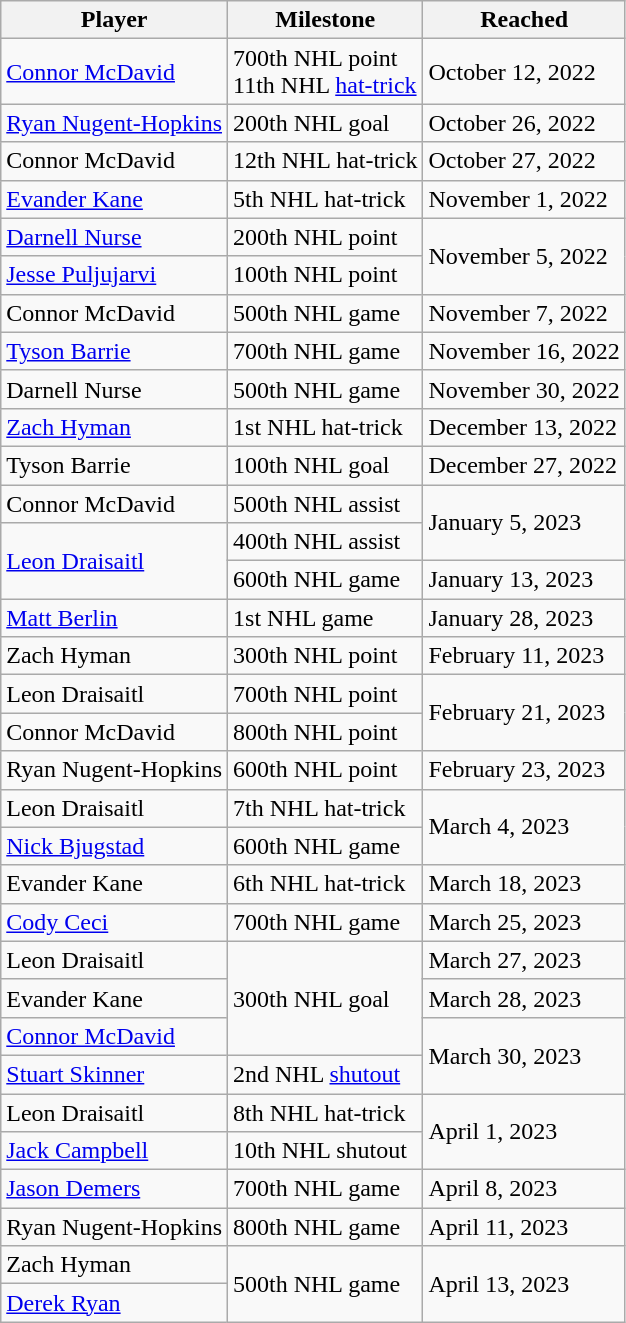<table class="wikitable">
<tr>
<th>Player</th>
<th>Milestone</th>
<th data-sort-type="date">Reached</th>
</tr>
<tr>
<td><a href='#'>Connor McDavid</a></td>
<td>700th NHL point<br>11th NHL <a href='#'>hat-trick</a></td>
<td>October 12, 2022</td>
</tr>
<tr>
<td><a href='#'>Ryan Nugent-Hopkins</a></td>
<td>200th NHL goal</td>
<td>October 26, 2022</td>
</tr>
<tr>
<td>Connor McDavid</td>
<td>12th NHL hat-trick</td>
<td>October 27, 2022</td>
</tr>
<tr>
<td><a href='#'>Evander Kane</a></td>
<td>5th NHL hat-trick</td>
<td>November 1, 2022</td>
</tr>
<tr>
<td><a href='#'>Darnell Nurse</a></td>
<td>200th NHL point</td>
<td rowspan="2">November 5, 2022</td>
</tr>
<tr>
<td><a href='#'>Jesse Puljujarvi</a></td>
<td>100th NHL point</td>
</tr>
<tr>
<td>Connor McDavid</td>
<td>500th NHL game</td>
<td>November 7, 2022</td>
</tr>
<tr>
<td><a href='#'>Tyson Barrie</a></td>
<td>700th NHL game</td>
<td>November 16, 2022</td>
</tr>
<tr>
<td>Darnell Nurse</td>
<td>500th NHL game</td>
<td>November 30, 2022</td>
</tr>
<tr>
<td><a href='#'>Zach Hyman</a></td>
<td>1st NHL hat-trick</td>
<td>December 13, 2022</td>
</tr>
<tr>
<td>Tyson Barrie</td>
<td>100th NHL goal</td>
<td>December 27, 2022</td>
</tr>
<tr>
<td>Connor McDavid</td>
<td>500th NHL assist</td>
<td rowspan="2">January 5, 2023</td>
</tr>
<tr>
<td rowspan="2"><a href='#'>Leon Draisaitl</a></td>
<td>400th NHL assist</td>
</tr>
<tr>
<td>600th NHL game</td>
<td>January 13, 2023</td>
</tr>
<tr>
<td><a href='#'>Matt Berlin</a></td>
<td>1st NHL game</td>
<td>January 28, 2023</td>
</tr>
<tr>
<td>Zach Hyman</td>
<td>300th NHL point</td>
<td>February 11, 2023</td>
</tr>
<tr>
<td>Leon Draisaitl</td>
<td>700th NHL point</td>
<td rowspan="2">February 21, 2023</td>
</tr>
<tr>
<td>Connor McDavid</td>
<td>800th NHL point</td>
</tr>
<tr>
<td>Ryan Nugent-Hopkins</td>
<td>600th NHL point</td>
<td>February 23, 2023</td>
</tr>
<tr>
<td>Leon Draisaitl</td>
<td>7th NHL hat-trick</td>
<td rowspan="2">March 4, 2023</td>
</tr>
<tr>
<td><a href='#'>Nick Bjugstad</a></td>
<td>600th NHL game</td>
</tr>
<tr>
<td>Evander Kane</td>
<td>6th NHL hat-trick</td>
<td>March 18, 2023</td>
</tr>
<tr>
<td><a href='#'>Cody Ceci</a></td>
<td>700th NHL game</td>
<td>March 25, 2023</td>
</tr>
<tr>
<td>Leon Draisaitl</td>
<td rowspan="3">300th NHL goal</td>
<td>March 27, 2023</td>
</tr>
<tr>
<td>Evander Kane</td>
<td>March 28, 2023</td>
</tr>
<tr>
<td><a href='#'>Connor McDavid</a></td>
<td rowspan="2">March 30, 2023</td>
</tr>
<tr>
<td><a href='#'>Stuart Skinner</a></td>
<td>2nd NHL <a href='#'>shutout</a></td>
</tr>
<tr>
<td>Leon Draisaitl</td>
<td>8th NHL hat-trick</td>
<td rowspan="2">April 1, 2023</td>
</tr>
<tr>
<td><a href='#'>Jack Campbell</a></td>
<td>10th NHL shutout</td>
</tr>
<tr>
<td><a href='#'>Jason Demers</a></td>
<td>700th NHL game</td>
<td>April 8, 2023</td>
</tr>
<tr>
<td>Ryan Nugent-Hopkins</td>
<td>800th NHL game</td>
<td>April 11, 2023</td>
</tr>
<tr>
<td>Zach Hyman</td>
<td rowspan="2">500th NHL game</td>
<td rowspan="2">April 13, 2023</td>
</tr>
<tr>
<td><a href='#'>Derek Ryan</a></td>
</tr>
</table>
